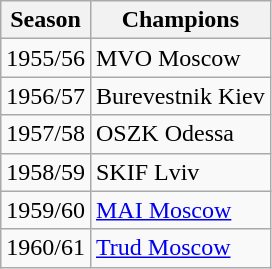<table class="wikitable">
<tr>
<th>Season</th>
<th>Champions</th>
</tr>
<tr>
<td align="center">1955/56</td>
<td>MVO Moscow</td>
</tr>
<tr>
<td align="center">1956/57</td>
<td>Burevestnik Kiev</td>
</tr>
<tr>
<td align="center">1957/58</td>
<td>OSZK Odessa</td>
</tr>
<tr>
<td align="center">1958/59</td>
<td>SKIF Lviv</td>
</tr>
<tr>
<td align="center">1959/60</td>
<td><a href='#'>MAI Moscow</a></td>
</tr>
<tr>
<td align="center">1960/61</td>
<td><a href='#'>Trud Moscow</a></td>
</tr>
</table>
